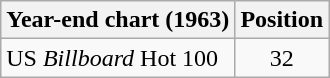<table class="wikitable">
<tr>
<th align="left">Year-end chart (1963)</th>
<th style="text-align:center;">Position</th>
</tr>
<tr>
<td>US <em>Billboard</em> Hot 100</td>
<td style="text-align:center;">32</td>
</tr>
</table>
